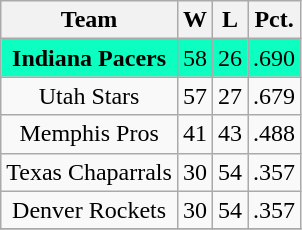<table class="wikitable" style="text-align: center;">
<tr>
<th>Team</th>
<th>W</th>
<th>L</th>
<th>Pct.</th>
</tr>
<tr bgcolor=“ccffcc”>
<td><strong>Indiana Pacers</strong></td>
<td>58</td>
<td>26</td>
<td>.690</td>
</tr>
<tr>
<td>Utah Stars</td>
<td>57</td>
<td>27</td>
<td>.679</td>
</tr>
<tr>
<td>Memphis Pros</td>
<td>41</td>
<td>43</td>
<td>.488</td>
</tr>
<tr>
<td>Texas Chaparrals</td>
<td>30</td>
<td>54</td>
<td>.357</td>
</tr>
<tr>
<td>Denver Rockets</td>
<td>30</td>
<td>54</td>
<td>.357</td>
</tr>
<tr>
</tr>
</table>
